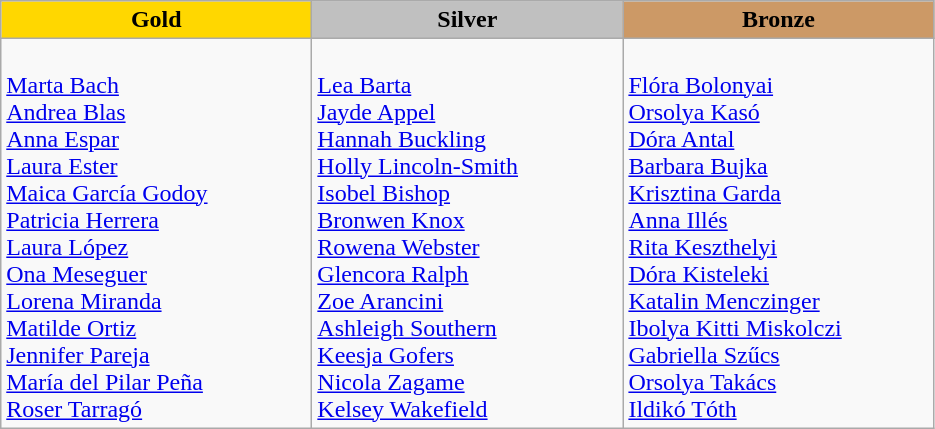<table class="wikitable" style="text-align:left">
<tr align="center">
<td width=200 bgcolor=gold><strong>Gold</strong></td>
<td width=200 bgcolor=silver><strong>Silver</strong></td>
<td width=200 bgcolor=CC9966><strong>Bronze</strong></td>
</tr>
<tr>
<td><br><a href='#'>Marta Bach</a><br><a href='#'>Andrea Blas</a><br><a href='#'>Anna Espar</a><br><a href='#'>Laura Ester</a><br><a href='#'>Maica García Godoy</a><br><a href='#'>Patricia Herrera</a><br><a href='#'>Laura López</a><br><a href='#'>Ona Meseguer</a><br><a href='#'>Lorena Miranda</a><br><a href='#'>Matilde Ortiz</a><br><a href='#'>Jennifer Pareja</a><br><a href='#'>María del Pilar Peña</a><br><a href='#'>Roser Tarragó</a></td>
<td><br><a href='#'>Lea Barta</a><br><a href='#'>Jayde Appel</a><br><a href='#'>Hannah Buckling</a><br><a href='#'>Holly Lincoln-Smith</a><br><a href='#'>Isobel Bishop</a><br><a href='#'>Bronwen Knox</a><br><a href='#'>Rowena Webster</a><br><a href='#'>Glencora Ralph</a><br><a href='#'>Zoe Arancini</a><br><a href='#'>Ashleigh Southern</a><br><a href='#'>Keesja Gofers</a><br><a href='#'>Nicola Zagame</a><br><a href='#'>Kelsey Wakefield</a></td>
<td><br><a href='#'>Flóra Bolonyai</a><br><a href='#'>Orsolya Kasó</a><br><a href='#'>Dóra Antal</a><br><a href='#'>Barbara Bujka</a><br><a href='#'>Krisztina Garda</a><br><a href='#'>Anna Illés</a><br><a href='#'>Rita Keszthelyi</a><br><a href='#'>Dóra Kisteleki</a><br><a href='#'>Katalin Menczinger</a><br><a href='#'>Ibolya Kitti Miskolczi</a><br><a href='#'>Gabriella Szűcs</a><br><a href='#'>Orsolya Takács</a><br><a href='#'>Ildikó Tóth</a></td>
</tr>
</table>
